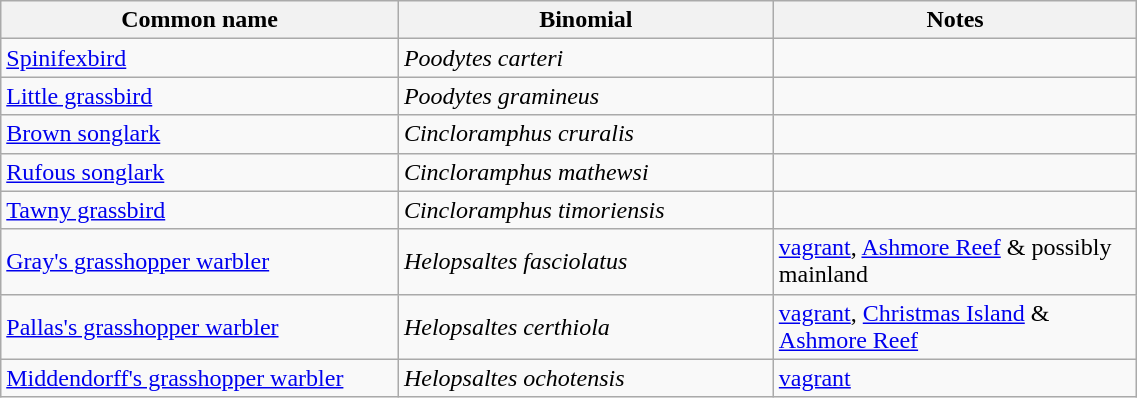<table style="width:60%;" class="wikitable">
<tr>
<th width=35%>Common name</th>
<th width=33%>Binomial</th>
<th width=32%>Notes</th>
</tr>
<tr>
<td><a href='#'>Spinifexbird</a></td>
<td><em>Poodytes carteri</em></td>
<td></td>
</tr>
<tr>
<td><a href='#'>Little grassbird</a></td>
<td><em>Poodytes gramineus</em></td>
<td></td>
</tr>
<tr>
<td><a href='#'>Brown songlark</a></td>
<td><em>Cincloramphus cruralis</em></td>
<td></td>
</tr>
<tr>
<td><a href='#'>Rufous songlark</a></td>
<td><em>Cincloramphus mathewsi</em></td>
<td></td>
</tr>
<tr>
<td><a href='#'>Tawny grassbird</a></td>
<td><em>Cincloramphus timoriensis</em></td>
<td></td>
</tr>
<tr>
<td><a href='#'>Gray's grasshopper warbler</a></td>
<td><em>Helopsaltes fasciolatus</em></td>
<td><a href='#'>vagrant</a>, <a href='#'>Ashmore Reef</a> & possibly mainland</td>
</tr>
<tr>
<td><a href='#'>Pallas's grasshopper warbler</a></td>
<td><em>Helopsaltes certhiola</em></td>
<td><a href='#'>vagrant</a>, <a href='#'>Christmas Island</a> & <a href='#'>Ashmore Reef</a></td>
</tr>
<tr>
<td><a href='#'>Middendorff's grasshopper warbler</a></td>
<td><em>Helopsaltes ochotensis</em></td>
<td><a href='#'>vagrant</a></td>
</tr>
</table>
